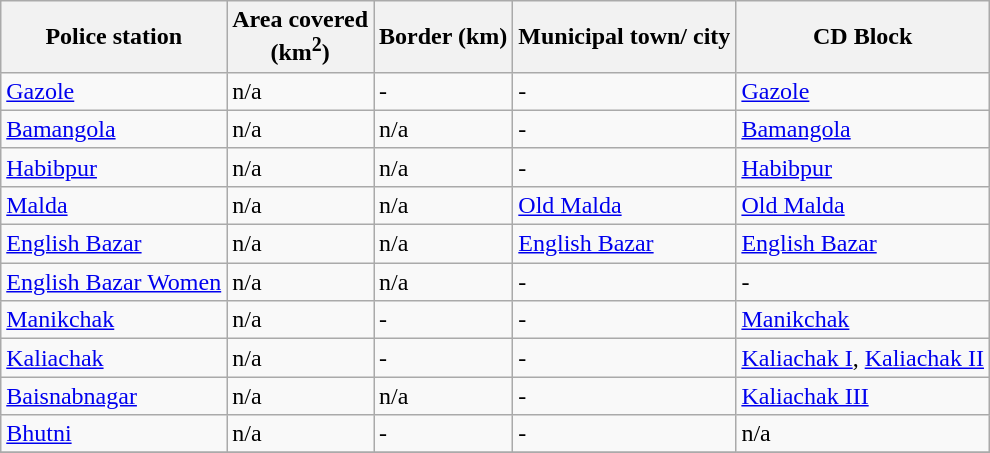<table class="wikitable sortable">
<tr>
<th>Police station</th>
<th>Area covered<br>(km<sup>2</sup>)</th>
<th>Border (km)</th>
<th>Municipal town/ city</th>
<th>CD Block</th>
</tr>
<tr>
<td><a href='#'>Gazole</a></td>
<td>n/a</td>
<td>-</td>
<td>-</td>
<td><a href='#'>Gazole</a></td>
</tr>
<tr>
<td><a href='#'>Bamangola</a></td>
<td>n/a</td>
<td>n/a</td>
<td>-</td>
<td><a href='#'>Bamangola</a></td>
</tr>
<tr>
<td><a href='#'>Habibpur</a></td>
<td>n/a</td>
<td>n/a</td>
<td>-</td>
<td><a href='#'>Habibpur</a></td>
</tr>
<tr>
<td><a href='#'>Malda</a></td>
<td>n/a</td>
<td>n/a</td>
<td><a href='#'>Old Malda</a></td>
<td><a href='#'>Old Malda</a></td>
</tr>
<tr>
<td><a href='#'>English Bazar</a></td>
<td>n/a</td>
<td>n/a</td>
<td><a href='#'>English Bazar</a></td>
<td><a href='#'>English Bazar</a></td>
</tr>
<tr>
<td><a href='#'>English Bazar Women</a></td>
<td>n/a</td>
<td>n/a</td>
<td>-</td>
<td>-</td>
</tr>
<tr>
<td><a href='#'>Manikchak</a></td>
<td>n/a</td>
<td>-</td>
<td>-</td>
<td><a href='#'>Manikchak</a></td>
</tr>
<tr>
<td><a href='#'>Kaliachak</a></td>
<td>n/a</td>
<td>-</td>
<td>-</td>
<td><a href='#'>Kaliachak I</a>, <a href='#'>Kaliachak II</a></td>
</tr>
<tr>
<td><a href='#'>Baisnabnagar</a></td>
<td>n/a</td>
<td>n/a</td>
<td>-</td>
<td><a href='#'>Kaliachak III</a></td>
</tr>
<tr>
<td><a href='#'>Bhutni</a></td>
<td>n/a</td>
<td>-</td>
<td>-</td>
<td>n/a</td>
</tr>
<tr>
</tr>
</table>
